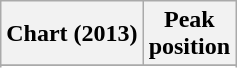<table class="wikitable sortable plainrowheaders" style="text-align:center">
<tr>
<th scope="col">Chart (2013)</th>
<th scope="col">Peak<br>position</th>
</tr>
<tr>
</tr>
<tr>
</tr>
<tr>
</tr>
<tr>
</tr>
<tr>
</tr>
</table>
